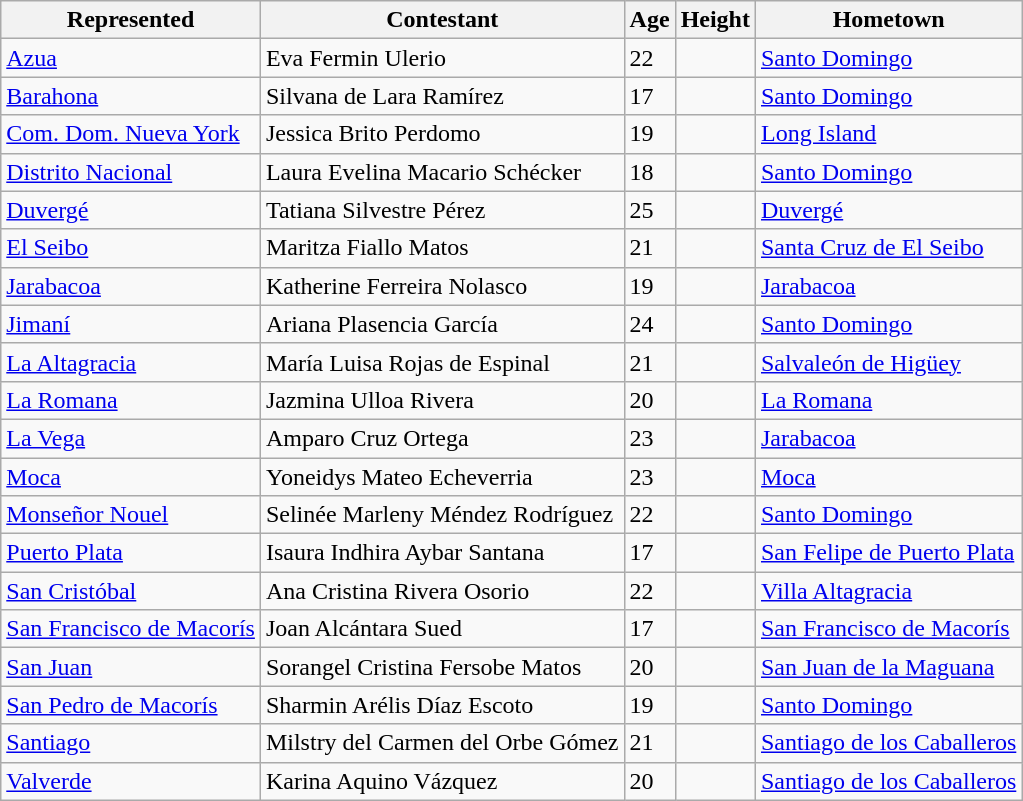<table class="sortable wikitable">
<tr>
<th>Represented</th>
<th>Contestant</th>
<th>Age</th>
<th>Height</th>
<th>Hometown</th>
</tr>
<tr>
<td><a href='#'>Azua</a></td>
<td>Eva Fermin Ulerio</td>
<td>22</td>
<td></td>
<td><a href='#'>Santo Domingo</a></td>
</tr>
<tr>
<td><a href='#'>Barahona</a></td>
<td>Silvana de Lara Ramírez</td>
<td>17</td>
<td></td>
<td><a href='#'>Santo Domingo</a></td>
</tr>
<tr>
<td><a href='#'>Com. Dom. Nueva York</a></td>
<td>Jessica Brito Perdomo</td>
<td>19</td>
<td></td>
<td><a href='#'>Long Island</a></td>
</tr>
<tr>
<td><a href='#'>Distrito Nacional</a></td>
<td>Laura Evelina Macario Schécker</td>
<td>18</td>
<td></td>
<td><a href='#'>Santo Domingo</a></td>
</tr>
<tr>
<td><a href='#'>Duvergé</a></td>
<td>Tatiana Silvestre Pérez</td>
<td>25</td>
<td></td>
<td><a href='#'>Duvergé</a></td>
</tr>
<tr>
<td><a href='#'>El Seibo</a></td>
<td>Maritza Fiallo Matos</td>
<td>21</td>
<td></td>
<td><a href='#'>Santa Cruz de El Seibo</a></td>
</tr>
<tr>
<td><a href='#'>Jarabacoa</a></td>
<td>Katherine Ferreira Nolasco</td>
<td>19</td>
<td></td>
<td><a href='#'>Jarabacoa</a></td>
</tr>
<tr>
<td><a href='#'>Jimaní</a></td>
<td>Ariana Plasencia García</td>
<td>24</td>
<td></td>
<td><a href='#'>Santo Domingo</a></td>
</tr>
<tr>
<td><a href='#'>La Altagracia</a></td>
<td>María Luisa Rojas de Espinal</td>
<td>21</td>
<td></td>
<td><a href='#'>Salvaleón de Higüey</a></td>
</tr>
<tr>
<td><a href='#'>La Romana</a></td>
<td>Jazmina Ulloa Rivera</td>
<td>20</td>
<td></td>
<td><a href='#'>La Romana</a></td>
</tr>
<tr>
<td><a href='#'>La Vega</a></td>
<td>Amparo Cruz Ortega</td>
<td>23</td>
<td></td>
<td><a href='#'>Jarabacoa</a></td>
</tr>
<tr>
<td><a href='#'>Moca</a></td>
<td>Yoneidys Mateo Echeverria</td>
<td>23</td>
<td></td>
<td><a href='#'>Moca</a></td>
</tr>
<tr>
<td><a href='#'>Monseñor Nouel</a></td>
<td>Selinée Marleny Méndez Rodríguez</td>
<td>22</td>
<td></td>
<td><a href='#'>Santo Domingo</a></td>
</tr>
<tr>
<td><a href='#'>Puerto Plata</a></td>
<td>Isaura Indhira Aybar Santana</td>
<td>17</td>
<td></td>
<td><a href='#'>San Felipe de Puerto Plata</a></td>
</tr>
<tr>
<td><a href='#'>San Cristóbal</a></td>
<td>Ana Cristina Rivera Osorio</td>
<td>22</td>
<td></td>
<td><a href='#'>Villa Altagracia</a></td>
</tr>
<tr>
<td><a href='#'>San Francisco de Macorís</a></td>
<td>Joan Alcántara Sued</td>
<td>17</td>
<td></td>
<td><a href='#'>San Francisco de Macorís</a></td>
</tr>
<tr>
<td><a href='#'>San Juan</a></td>
<td>Sorangel Cristina Fersobe Matos</td>
<td>20</td>
<td></td>
<td><a href='#'>San Juan de la Maguana</a></td>
</tr>
<tr>
<td><a href='#'>San Pedro de Macorís</a></td>
<td>Sharmin Arélis Díaz Escoto</td>
<td>19</td>
<td></td>
<td><a href='#'>Santo Domingo</a></td>
</tr>
<tr>
<td><a href='#'>Santiago</a></td>
<td>Milstry del Carmen del Orbe Gómez</td>
<td>21</td>
<td></td>
<td><a href='#'>Santiago de los Caballeros</a></td>
</tr>
<tr>
<td><a href='#'>Valverde</a></td>
<td>Karina Aquino Vázquez</td>
<td>20</td>
<td></td>
<td><a href='#'>Santiago de los Caballeros</a></td>
</tr>
</table>
